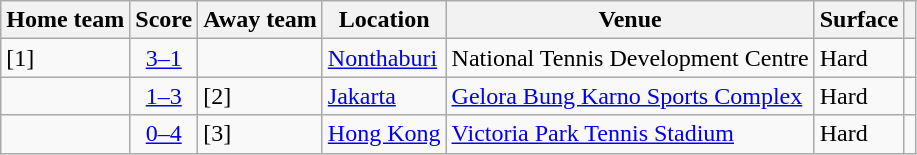<table class="wikitable">
<tr>
<th>Home team</th>
<th>Score</th>
<th>Away team</th>
<th>Location</th>
<th>Venue</th>
<th>Surface</th>
<th></th>
</tr>
<tr>
<td><strong></strong> [1]</td>
<td style="text-align:center;"><a href='#'>3–1</a></td>
<td></td>
<td><a href='#'>Nonthaburi</a></td>
<td>National Tennis Development Centre</td>
<td>Hard</td>
<td></td>
</tr>
<tr>
<td></td>
<td style="text-align:center;"><a href='#'>1–3</a></td>
<td><strong></strong> [2]</td>
<td><a href='#'>Jakarta</a></td>
<td><a href='#'>Gelora Bung Karno Sports Complex</a></td>
<td>Hard</td>
<td></td>
</tr>
<tr>
<td></td>
<td style="text-align:center;"><a href='#'>0–4</a></td>
<td><strong></strong> [3]</td>
<td><a href='#'>Hong Kong</a></td>
<td><a href='#'>Victoria Park Tennis Stadium</a></td>
<td>Hard</td>
<td></td>
</tr>
</table>
